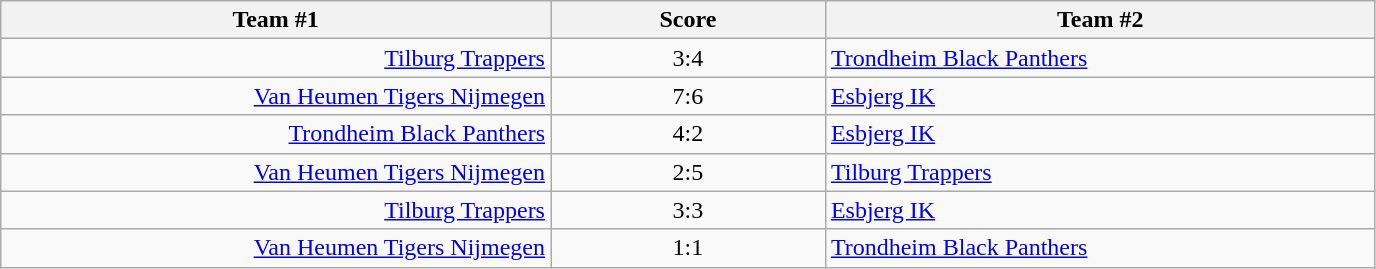<table class="wikitable" style="text-align: center;">
<tr>
<th width=22%>Team #1</th>
<th width=11%>Score</th>
<th width=22%>Team #2</th>
</tr>
<tr>
<td style="text-align: right;"><a href='#'>Tilburg Trappers</a> </td>
<td>3:4</td>
<td style="text-align: left;"> <a href='#'>Trondheim Black Panthers</a></td>
</tr>
<tr>
<td style="text-align: right;"><a href='#'>Van Heumen Tigers Nijmegen</a> </td>
<td>7:6</td>
<td style="text-align: left;"> <a href='#'>Esbjerg IK</a></td>
</tr>
<tr>
<td style="text-align: right;"><a href='#'>Trondheim Black Panthers</a> </td>
<td>4:2</td>
<td style="text-align: left;"> <a href='#'>Esbjerg IK</a></td>
</tr>
<tr>
<td style="text-align: right;"><a href='#'>Van Heumen Tigers Nijmegen</a> </td>
<td>2:5</td>
<td style="text-align: left;"> <a href='#'>Tilburg Trappers</a></td>
</tr>
<tr>
<td style="text-align: right;"><a href='#'>Tilburg Trappers</a> </td>
<td>3:3</td>
<td style="text-align: left;"> <a href='#'>Esbjerg IK</a></td>
</tr>
<tr>
<td style="text-align: right;"><a href='#'>Van Heumen Tigers Nijmegen</a> </td>
<td>1:1</td>
<td style="text-align: left;"> <a href='#'>Trondheim Black Panthers</a></td>
</tr>
</table>
